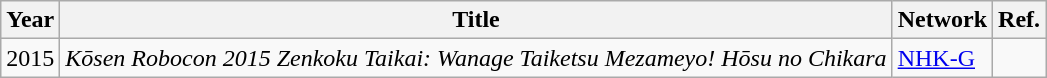<table class="wikitable">
<tr>
<th>Year</th>
<th>Title</th>
<th>Network</th>
<th>Ref.</th>
</tr>
<tr>
<td>2015</td>
<td><em>Kōsen Robocon 2015 Zenkoku Taikai: Wanage Taiketsu Mezameyo! Hōsu no Chikara</em></td>
<td><a href='#'>NHK-G</a></td>
<td></td>
</tr>
</table>
